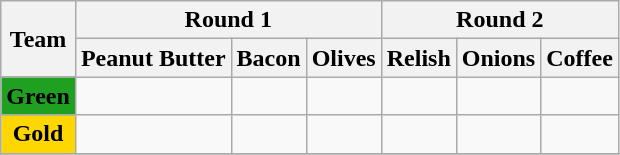<table class="wikitable" style="text-align:center">
<tr>
<th rowspan=2>Team</th>
<th colspan=3>Round 1</th>
<th colspan=3>Round 2</th>
</tr>
<tr>
<th>Peanut Butter</th>
<th>Bacon</th>
<th>Olives</th>
<th>Relish</th>
<th>Onions</th>
<th>Coffee</th>
</tr>
<tr>
<td bgcolor="#20A020"><strong>Green</strong></td>
<td></td>
<td></td>
<td></td>
<td></td>
<td></td>
<td></td>
</tr>
<tr>
<td bgcolor="gold"><strong>Gold</strong></td>
<td></td>
<td></td>
<td></td>
<td></td>
<td></td>
<td></td>
</tr>
<tr>
</tr>
</table>
